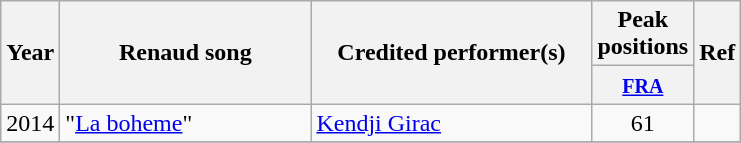<table class="wikitable">
<tr>
<th align="center" rowspan="2" width="10">Year</th>
<th align="center" rowspan="2" width="160">Renaud song</th>
<th align="center" rowspan="2" width="180">Credited performer(s)</th>
<th align="center" colspan="1" width="30">Peak positions</th>
<th align="center" rowspan="2" width="20">Ref</th>
</tr>
<tr>
<th width="20"><small><a href='#'>FRA</a><br></small></th>
</tr>
<tr>
<td align="center" rowspan="1">2014</td>
<td>"<a href='#'>La boheme</a>"</td>
<td><a href='#'>Kendji Girac</a></td>
<td align="center">61</td>
<td align="center"><small></small></td>
</tr>
<tr>
</tr>
</table>
